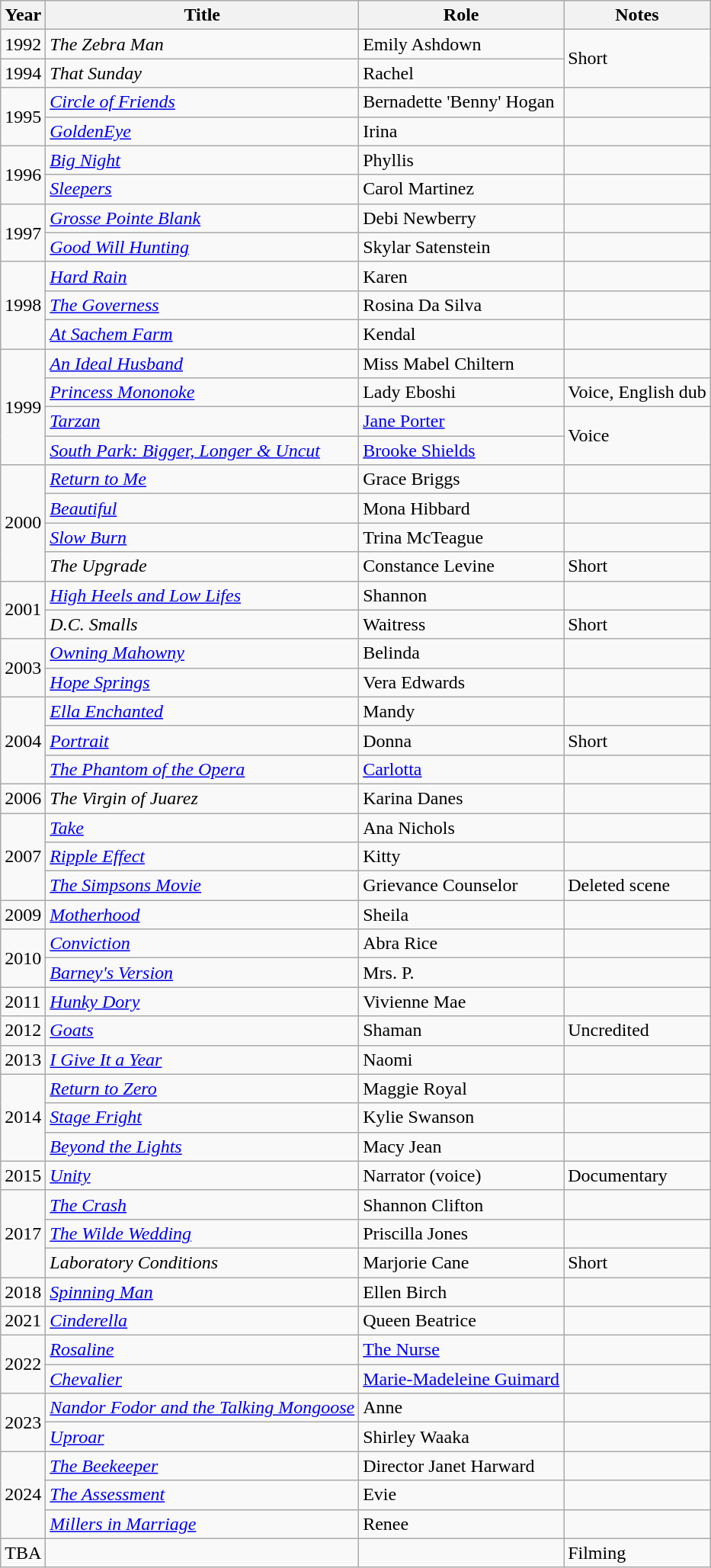<table class="wikitable sortable">
<tr>
<th>Year</th>
<th>Title</th>
<th>Role</th>
<th class="unsortable">Notes</th>
</tr>
<tr>
<td>1992</td>
<td data-sort-value="Zebra Man, The"><em>The Zebra Man</em></td>
<td>Emily Ashdown</td>
<td rowspan="2">Short</td>
</tr>
<tr>
<td>1994</td>
<td><em>That Sunday</em></td>
<td>Rachel</td>
</tr>
<tr>
<td rowspan=2>1995</td>
<td><em><a href='#'>Circle of Friends</a></em></td>
<td>Bernadette 'Benny' Hogan</td>
<td></td>
</tr>
<tr>
<td><em><a href='#'>GoldenEye</a></em></td>
<td>Irina</td>
<td></td>
</tr>
<tr>
<td rowspan=2>1996</td>
<td><em><a href='#'>Big Night</a></em></td>
<td>Phyllis</td>
<td></td>
</tr>
<tr>
<td><em><a href='#'>Sleepers</a></em></td>
<td>Carol Martinez</td>
<td></td>
</tr>
<tr>
<td rowspan=2>1997</td>
<td><em><a href='#'>Grosse Pointe Blank</a></em></td>
<td>Debi Newberry</td>
<td></td>
</tr>
<tr>
<td><em><a href='#'>Good Will Hunting</a></em></td>
<td>Skylar Satenstein</td>
<td></td>
</tr>
<tr>
<td rowspan=3>1998</td>
<td><em><a href='#'>Hard Rain</a></em></td>
<td>Karen</td>
<td></td>
</tr>
<tr>
<td data-sort-value="Governess, The"><em><a href='#'>The Governess</a></em></td>
<td>Rosina Da Silva</td>
<td></td>
</tr>
<tr>
<td><em><a href='#'>At Sachem Farm</a></em></td>
<td>Kendal</td>
<td></td>
</tr>
<tr>
<td rowspan=4>1999</td>
<td><em><a href='#'>An Ideal Husband</a></em></td>
<td>Miss Mabel Chiltern</td>
<td></td>
</tr>
<tr>
<td><em><a href='#'>Princess Mononoke</a></em></td>
<td>Lady Eboshi</td>
<td>Voice, English dub</td>
</tr>
<tr>
<td><em><a href='#'>Tarzan</a></em></td>
<td><a href='#'>Jane Porter</a></td>
<td rowspan="2">Voice</td>
</tr>
<tr>
<td><em><a href='#'>South Park: Bigger, Longer & Uncut</a></em></td>
<td><a href='#'>Brooke Shields</a></td>
</tr>
<tr>
<td rowspan=4>2000</td>
<td><em><a href='#'>Return to Me</a></em></td>
<td>Grace Briggs</td>
<td></td>
</tr>
<tr>
<td><em><a href='#'>Beautiful</a></em></td>
<td>Mona Hibbard</td>
<td></td>
</tr>
<tr>
<td><em><a href='#'>Slow Burn</a></em></td>
<td>Trina McTeague</td>
<td></td>
</tr>
<tr>
<td data-sort-value="Upgrade, The"><em>The Upgrade</em></td>
<td>Constance Levine</td>
<td>Short</td>
</tr>
<tr>
<td rowspan=2>2001</td>
<td><em><a href='#'>High Heels and Low Lifes</a></em></td>
<td>Shannon</td>
<td></td>
</tr>
<tr>
<td><em>D.C. Smalls</em></td>
<td>Waitress</td>
<td>Short</td>
</tr>
<tr>
<td rowspan=2>2003</td>
<td><em><a href='#'>Owning Mahowny</a></em></td>
<td>Belinda</td>
<td></td>
</tr>
<tr>
<td><em><a href='#'>Hope Springs</a></em></td>
<td>Vera Edwards</td>
<td></td>
</tr>
<tr>
<td rowspan=3>2004</td>
<td><em><a href='#'>Ella Enchanted</a></em></td>
<td>Mandy</td>
<td></td>
</tr>
<tr>
<td><em><a href='#'>Portrait</a></em></td>
<td>Donna</td>
<td>Short</td>
</tr>
<tr>
<td data-sort-value="Phantom of the Opera, The"><em><a href='#'>The Phantom of the Opera</a></em></td>
<td><a href='#'>Carlotta</a></td>
<td></td>
</tr>
<tr>
<td>2006</td>
<td data-sort-value="Virgin of Juarez, The"><em>The Virgin of Juarez</em></td>
<td>Karina Danes</td>
<td></td>
</tr>
<tr>
<td rowspan=3>2007</td>
<td><em><a href='#'>Take</a></em></td>
<td>Ana Nichols</td>
<td></td>
</tr>
<tr>
<td><em><a href='#'>Ripple Effect</a></em></td>
<td>Kitty</td>
<td></td>
</tr>
<tr>
<td data-sort-value="Simpsons Movie, The"><em><a href='#'>The Simpsons Movie</a></em></td>
<td>Grievance Counselor</td>
<td>Deleted scene</td>
</tr>
<tr>
<td>2009</td>
<td><em><a href='#'>Motherhood</a></em></td>
<td>Sheila</td>
<td></td>
</tr>
<tr>
<td rowspan=2>2010</td>
<td><em><a href='#'>Conviction</a></em></td>
<td>Abra Rice</td>
<td></td>
</tr>
<tr>
<td><em><a href='#'>Barney's Version</a></em></td>
<td>Mrs. P.</td>
<td></td>
</tr>
<tr>
<td>2011</td>
<td><em><a href='#'>Hunky Dory</a></em></td>
<td>Vivienne Mae</td>
<td></td>
</tr>
<tr>
<td>2012</td>
<td><em><a href='#'>Goats</a></em></td>
<td>Shaman</td>
<td>Uncredited</td>
</tr>
<tr>
<td>2013</td>
<td><em><a href='#'>I Give It a Year</a></em></td>
<td>Naomi</td>
<td></td>
</tr>
<tr>
<td rowspan=3>2014</td>
<td><em><a href='#'>Return to Zero</a></em></td>
<td>Maggie Royal</td>
<td></td>
</tr>
<tr>
<td><em><a href='#'>Stage Fright</a></em></td>
<td>Kylie Swanson</td>
<td></td>
</tr>
<tr>
<td><em><a href='#'>Beyond the Lights</a></em></td>
<td>Macy Jean</td>
<td></td>
</tr>
<tr>
<td>2015</td>
<td><em><a href='#'>Unity</a></em></td>
<td>Narrator (voice)</td>
<td>Documentary</td>
</tr>
<tr>
<td rowspan=3>2017</td>
<td data-sort-value="Crash, The"><em><a href='#'>The Crash</a></em></td>
<td>Shannon Clifton</td>
<td></td>
</tr>
<tr>
<td data-sort-value="Wilde Wedding, The"><em><a href='#'>The Wilde Wedding</a></em></td>
<td>Priscilla Jones</td>
<td></td>
</tr>
<tr>
<td><em>Laboratory Conditions</em></td>
<td>Marjorie Cane</td>
<td>Short</td>
</tr>
<tr>
<td>2018</td>
<td><em><a href='#'>Spinning Man</a></em></td>
<td>Ellen Birch</td>
<td></td>
</tr>
<tr>
<td>2021</td>
<td><em><a href='#'>Cinderella</a></em></td>
<td>Queen Beatrice</td>
<td></td>
</tr>
<tr>
<td rowspan=2>2022</td>
<td><em><a href='#'>Rosaline</a></em></td>
<td><a href='#'>The Nurse</a></td>
<td></td>
</tr>
<tr>
<td><em><a href='#'>Chevalier</a></em></td>
<td><a href='#'>Marie-Madeleine Guimard</a></td>
<td></td>
</tr>
<tr>
<td rowspan=2>2023</td>
<td><em><a href='#'>Nandor Fodor and the Talking Mongoose</a></em></td>
<td>Anne</td>
<td></td>
</tr>
<tr>
<td><em><a href='#'>Uproar</a></em></td>
<td>Shirley Waaka</td>
<td></td>
</tr>
<tr>
<td rowspan=3>2024</td>
<td data-sort-value="Beekeeper, The"><em><a href='#'>The Beekeeper</a></em></td>
<td>Director Janet Harward</td>
<td></td>
</tr>
<tr>
<td data-sort-value="Assessment, The"><em><a href='#'>The Assessment</a></em></td>
<td>Evie</td>
<td></td>
</tr>
<tr>
<td><em><a href='#'>Millers in Marriage</a></em></td>
<td>Renee</td>
<td></td>
</tr>
<tr>
<td>TBA</td>
<td></td>
<td></td>
<td>Filming</td>
</tr>
</table>
